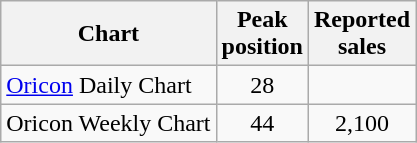<table class="wikitable">
<tr>
<th>Chart</th>
<th>Peak<br>position</th>
<th>Reported<br>sales</th>
</tr>
<tr>
<td><a href='#'>Oricon</a> Daily Chart</td>
<td style="text-align:center;">28</td>
<td style="text-align:center;"></td>
</tr>
<tr>
<td>Oricon Weekly Chart</td>
<td style="text-align:center;">44</td>
<td style="text-align:center;">2,100</td>
</tr>
</table>
